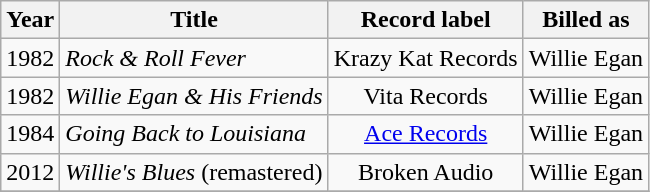<table class="wikitable sortable">
<tr>
<th>Year</th>
<th>Title</th>
<th>Record label</th>
<th>Billed as</th>
</tr>
<tr>
<td>1982</td>
<td><em>Rock & Roll Fever</em></td>
<td style="text-align:center;">Krazy Kat Records</td>
<td>Willie Egan</td>
</tr>
<tr>
<td>1982</td>
<td><em>Willie Egan & His Friends</em></td>
<td style="text-align:center;">Vita Records</td>
<td>Willie Egan</td>
</tr>
<tr>
<td>1984</td>
<td><em>Going Back to Louisiana</em></td>
<td style="text-align:center;"><a href='#'>Ace Records</a></td>
<td>Willie Egan</td>
</tr>
<tr>
<td>2012</td>
<td><em>Willie's Blues</em> (remastered)</td>
<td style="text-align:center;">Broken Audio</td>
<td>Willie Egan</td>
</tr>
<tr>
</tr>
</table>
